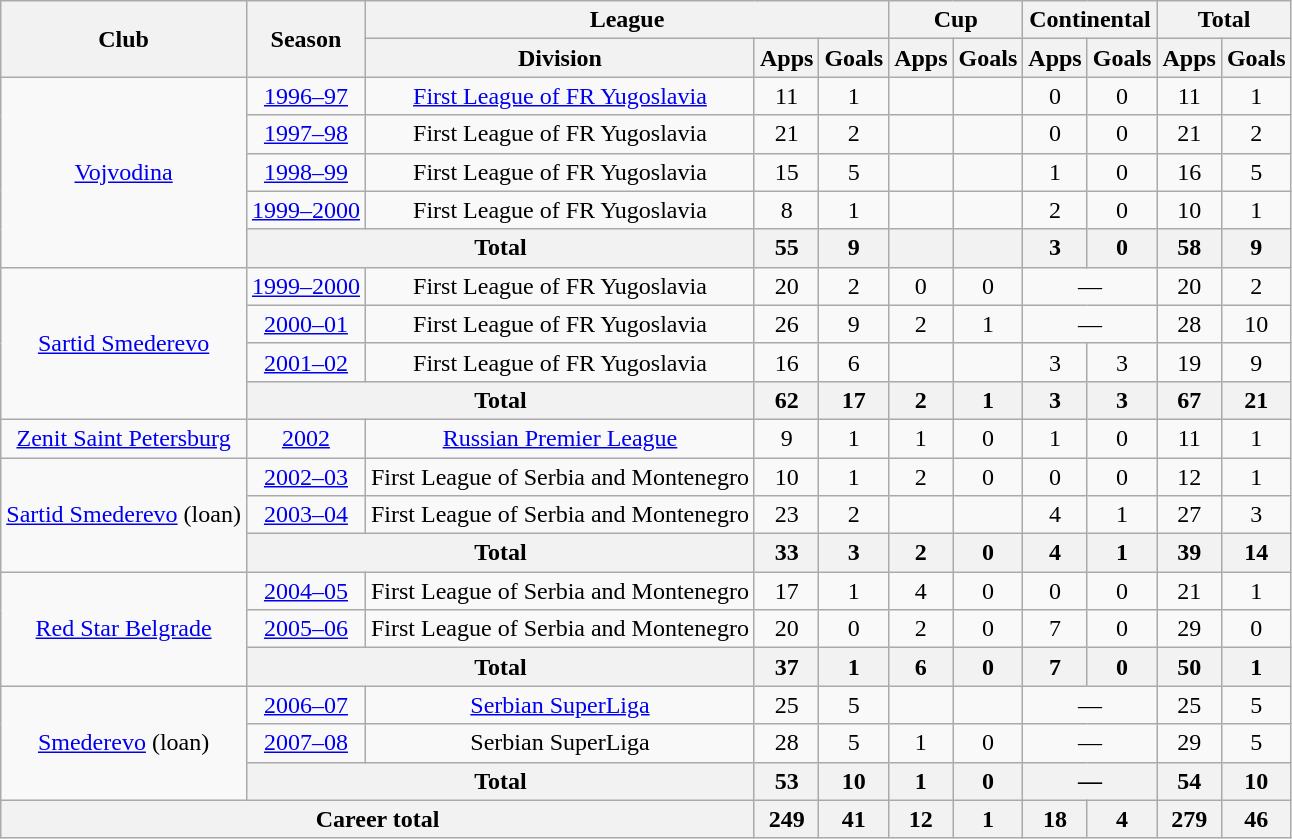<table class="wikitable" style="text-align:center">
<tr>
<th rowspan="2">Club</th>
<th rowspan="2">Season</th>
<th colspan="3">League</th>
<th colspan="2">Cup</th>
<th colspan="2">Continental</th>
<th colspan="2">Total</th>
</tr>
<tr>
<th>Division</th>
<th>Apps</th>
<th>Goals</th>
<th>Apps</th>
<th>Goals</th>
<th>Apps</th>
<th>Goals</th>
<th>Apps</th>
<th>Goals</th>
</tr>
<tr>
<td rowspan="5"><a href='#'>Vojvodina</a></td>
<td><a href='#'>1996–97</a></td>
<td><a href='#'>First League of FR Yugoslavia</a></td>
<td>11</td>
<td>1</td>
<td></td>
<td></td>
<td>0</td>
<td>0</td>
<td>11</td>
<td>1</td>
</tr>
<tr>
<td><a href='#'>1997–98</a></td>
<td>First League of FR Yugoslavia</td>
<td>21</td>
<td>2</td>
<td></td>
<td></td>
<td>0</td>
<td>0</td>
<td>21</td>
<td>2</td>
</tr>
<tr>
<td><a href='#'>1998–99</a></td>
<td>First League of FR Yugoslavia</td>
<td>15</td>
<td>5</td>
<td></td>
<td></td>
<td>1</td>
<td>0</td>
<td>16</td>
<td>5</td>
</tr>
<tr>
<td><a href='#'>1999–2000</a></td>
<td>First League of FR Yugoslavia</td>
<td>8</td>
<td>1</td>
<td></td>
<td></td>
<td>2</td>
<td>0</td>
<td>10</td>
<td>1</td>
</tr>
<tr>
<th colspan="2">Total</th>
<th>55</th>
<th>9</th>
<th></th>
<th></th>
<th>3</th>
<th>0</th>
<th>58</th>
<th>9</th>
</tr>
<tr>
<td rowspan="4"><a href='#'>Sartid Smederevo</a></td>
<td><a href='#'>1999–2000</a></td>
<td>First League of FR Yugoslavia</td>
<td>20</td>
<td>2</td>
<td>0</td>
<td>0</td>
<td colspan="2">—</td>
<td>20</td>
<td>2</td>
</tr>
<tr>
<td><a href='#'>2000–01</a></td>
<td>First League of FR Yugoslavia</td>
<td>26</td>
<td>9</td>
<td>2</td>
<td>1</td>
<td colspan="2">—</td>
<td>28</td>
<td>10</td>
</tr>
<tr>
<td><a href='#'>2001–02</a></td>
<td>First League of FR Yugoslavia</td>
<td>16</td>
<td>6</td>
<td></td>
<td></td>
<td>3</td>
<td>3</td>
<td>19</td>
<td>9</td>
</tr>
<tr>
<th colspan="2">Total</th>
<th>62</th>
<th>17</th>
<th>2</th>
<th>1</th>
<th>3</th>
<th>3</th>
<th>67</th>
<th>21</th>
</tr>
<tr>
<td><a href='#'>Zenit Saint Petersburg</a></td>
<td><a href='#'>2002</a></td>
<td><a href='#'>Russian Premier League</a></td>
<td>9</td>
<td>1</td>
<td>1</td>
<td>0</td>
<td>1</td>
<td>0</td>
<td>11</td>
<td>1</td>
</tr>
<tr>
<td rowspan="3"><a href='#'>Sartid Smederevo</a> (loan)</td>
<td><a href='#'>2002–03</a></td>
<td>First League of Serbia and Montenegro</td>
<td>10</td>
<td>1</td>
<td>2</td>
<td>0</td>
<td>0</td>
<td>0</td>
<td>12</td>
<td>1</td>
</tr>
<tr>
<td><a href='#'>2003–04</a></td>
<td>First League of Serbia and Montenegro</td>
<td>23</td>
<td>2</td>
<td></td>
<td></td>
<td>4</td>
<td>1</td>
<td>27</td>
<td>3</td>
</tr>
<tr>
<th colspan="2">Total</th>
<th>33</th>
<th>3</th>
<th>2</th>
<th>0</th>
<th>4</th>
<th>1</th>
<th>39</th>
<th>14</th>
</tr>
<tr>
<td rowspan="3"><a href='#'>Red Star Belgrade</a></td>
<td><a href='#'>2004–05</a></td>
<td>First League of Serbia and Montenegro</td>
<td>17</td>
<td>1</td>
<td>4</td>
<td>0</td>
<td>0</td>
<td>0</td>
<td>21</td>
<td>1</td>
</tr>
<tr>
<td><a href='#'>2005–06</a></td>
<td>First League of Serbia and Montenegro</td>
<td>20</td>
<td>0</td>
<td>2</td>
<td>0</td>
<td>7</td>
<td>0</td>
<td>29</td>
<td>0</td>
</tr>
<tr>
<th colspan="2">Total</th>
<th>37</th>
<th>1</th>
<th>6</th>
<th>0</th>
<th>7</th>
<th>0</th>
<th>50</th>
<th>1</th>
</tr>
<tr>
<td rowspan="3"><a href='#'>Smederevo</a> (loan)</td>
<td><a href='#'>2006–07</a></td>
<td><a href='#'>Serbian SuperLiga</a></td>
<td>25</td>
<td>5</td>
<td></td>
<td></td>
<td colspan="2">—</td>
<td>25</td>
<td>5</td>
</tr>
<tr>
<td><a href='#'>2007–08</a></td>
<td>Serbian SuperLiga</td>
<td>28</td>
<td>5</td>
<td>1</td>
<td>0</td>
<td colspan="2">—</td>
<td>29</td>
<td>5</td>
</tr>
<tr>
<th colspan="2">Total</th>
<th>53</th>
<th>10</th>
<th>1</th>
<th>0</th>
<th colspan="2">—</th>
<th>54</th>
<th>10</th>
</tr>
<tr>
<th colspan="3">Career total</th>
<th>249</th>
<th>41</th>
<th>12</th>
<th>1</th>
<th>18</th>
<th>4</th>
<th>279</th>
<th>46</th>
</tr>
</table>
